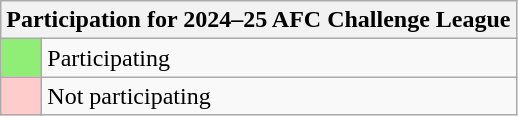<table class="wikitable">
<tr>
<th bgcolor=#f7f8ff colspan=2>Participation for 2024–25 AFC Challenge League</th>
</tr>
<tr>
<td bgcolor=#90ee77 width=20></td>
<td>Participating</td>
</tr>
<tr>
<td bgcolor=#ffcccc width=20></td>
<td>Not participating</td>
</tr>
</table>
